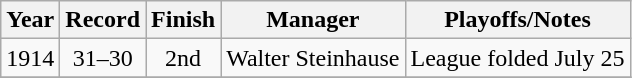<table class="wikitable" style="text-align:center">
<tr>
<th>Year</th>
<th>Record</th>
<th>Finish</th>
<th>Manager</th>
<th>Playoffs/Notes</th>
</tr>
<tr>
<td>1914</td>
<td>31–30</td>
<td>2nd</td>
<td>Walter Steinhause</td>
<td>League folded July 25</td>
</tr>
<tr>
</tr>
</table>
